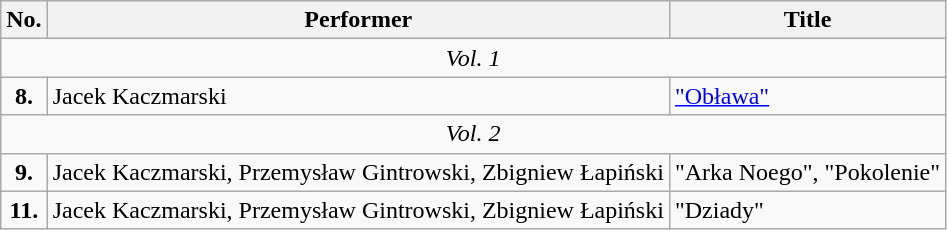<table class="wikitable">
<tr>
<th>No.</th>
<th>Performer</th>
<th>Title</th>
</tr>
<tr>
<td colspan="3" style="text-align:center"><em>Vol. 1</em></td>
</tr>
<tr>
<td style="text-align:center"><strong>8.</strong></td>
<td>Jacek Kaczmarski</td>
<td><a href='#'>"Obława"</a></td>
</tr>
<tr>
<td colspan="3" style="text-align:center"><em>Vol. 2</em></td>
</tr>
<tr>
<td style="text-align:center"><strong>9.</strong></td>
<td>Jacek Kaczmarski, Przemysław Gintrowski, Zbigniew Łapiński</td>
<td>"Arka Noego", "Pokolenie"</td>
</tr>
<tr>
<td style="text-align:center"><strong>11.</strong></td>
<td>Jacek Kaczmarski, Przemysław Gintrowski, Zbigniew Łapiński</td>
<td>"Dziady"</td>
</tr>
</table>
